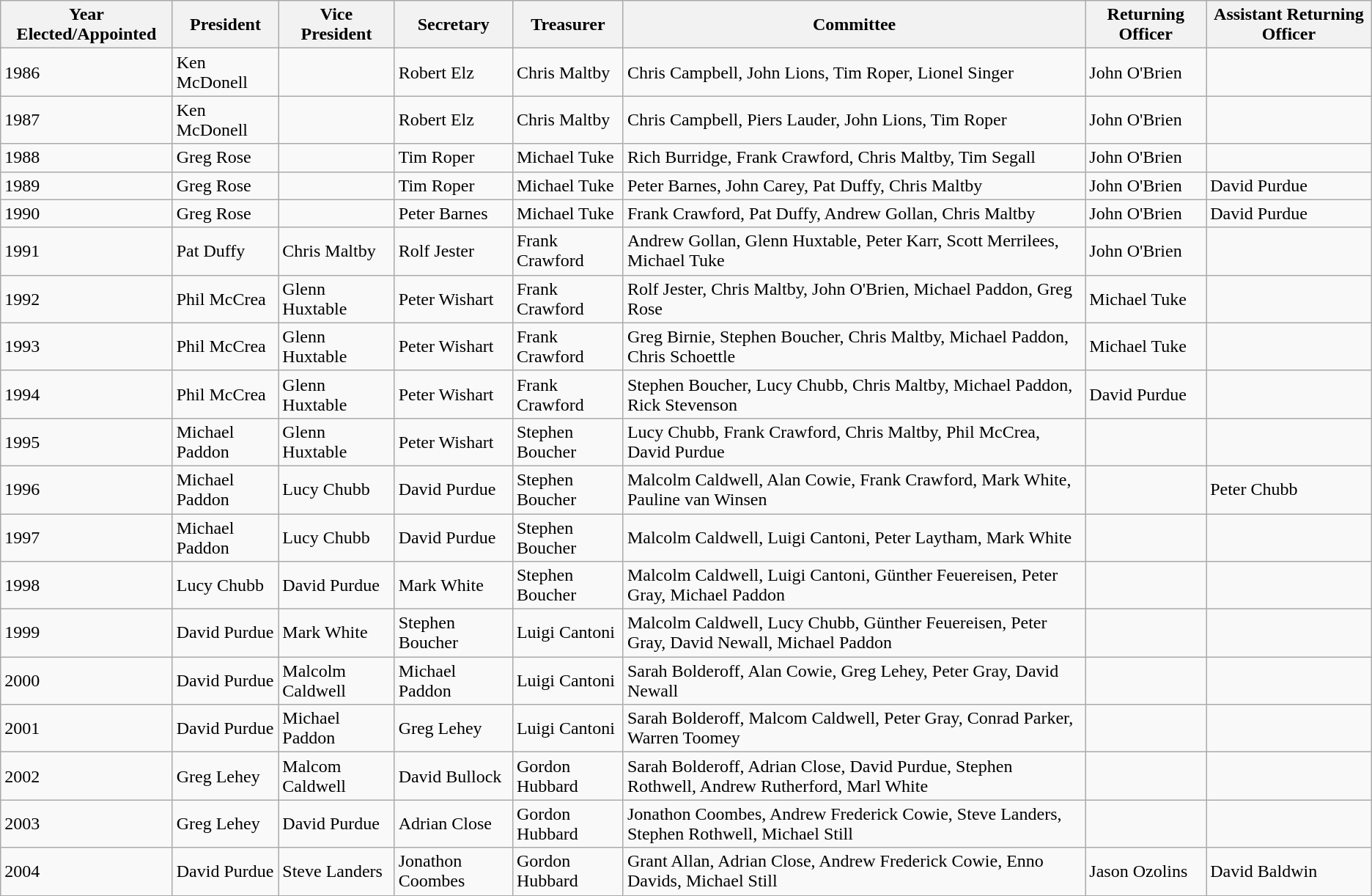<table class=wikitable>
<tr>
<th>Year Elected/Appointed</th>
<th>President</th>
<th>Vice President</th>
<th>Secretary</th>
<th>Treasurer</th>
<th>Committee</th>
<th>Returning Officer</th>
<th>Assistant Returning Officer</th>
</tr>
<tr>
<td>1986</td>
<td>Ken McDonell</td>
<td></td>
<td>Robert Elz</td>
<td>Chris Maltby</td>
<td>Chris Campbell, John Lions, Tim Roper, Lionel Singer</td>
<td>John O'Brien</td>
<td></td>
</tr>
<tr>
<td>1987</td>
<td>Ken McDonell</td>
<td></td>
<td>Robert Elz</td>
<td>Chris Maltby</td>
<td>Chris Campbell, Piers Lauder, John Lions, Tim Roper</td>
<td>John O'Brien</td>
<td></td>
</tr>
<tr>
<td>1988</td>
<td>Greg Rose</td>
<td></td>
<td>Tim Roper</td>
<td>Michael Tuke</td>
<td>Rich Burridge, Frank Crawford, Chris Maltby, Tim Segall</td>
<td>John O'Brien</td>
<td></td>
</tr>
<tr>
<td>1989</td>
<td>Greg Rose</td>
<td></td>
<td>Tim Roper</td>
<td>Michael Tuke</td>
<td>Peter Barnes, John Carey, Pat Duffy, Chris Maltby</td>
<td>John O'Brien</td>
<td>David Purdue</td>
</tr>
<tr>
<td>1990</td>
<td>Greg Rose</td>
<td></td>
<td>Peter Barnes</td>
<td>Michael Tuke</td>
<td>Frank Crawford, Pat Duffy, Andrew Gollan, Chris Maltby</td>
<td>John O'Brien</td>
<td>David Purdue</td>
</tr>
<tr>
<td>1991</td>
<td>Pat Duffy</td>
<td>Chris Maltby</td>
<td>Rolf Jester</td>
<td>Frank Crawford</td>
<td>Andrew Gollan, Glenn Huxtable, Peter Karr, Scott Merrilees, Michael Tuke</td>
<td>John O'Brien</td>
<td></td>
</tr>
<tr>
<td>1992</td>
<td>Phil McCrea</td>
<td>Glenn Huxtable</td>
<td>Peter Wishart</td>
<td>Frank Crawford</td>
<td>Rolf Jester, Chris Maltby, John O'Brien, Michael Paddon, Greg Rose</td>
<td>Michael Tuke</td>
<td></td>
</tr>
<tr>
<td>1993</td>
<td>Phil McCrea</td>
<td>Glenn Huxtable</td>
<td>Peter Wishart</td>
<td>Frank Crawford</td>
<td>Greg Birnie, Stephen Boucher, Chris Maltby, Michael Paddon, Chris Schoettle</td>
<td>Michael Tuke</td>
<td></td>
</tr>
<tr>
<td>1994</td>
<td>Phil McCrea</td>
<td>Glenn Huxtable</td>
<td>Peter Wishart</td>
<td>Frank Crawford</td>
<td>Stephen Boucher, Lucy Chubb, Chris Maltby, Michael Paddon, Rick Stevenson</td>
<td>David Purdue</td>
<td></td>
</tr>
<tr>
<td>1995</td>
<td>Michael Paddon</td>
<td>Glenn Huxtable</td>
<td>Peter Wishart</td>
<td>Stephen Boucher</td>
<td>Lucy Chubb, Frank Crawford, Chris Maltby, Phil McCrea, David Purdue</td>
<td></td>
<td></td>
</tr>
<tr>
<td>1996</td>
<td>Michael Paddon</td>
<td>Lucy Chubb</td>
<td>David Purdue</td>
<td>Stephen Boucher</td>
<td>Malcolm Caldwell, Alan Cowie, Frank Crawford, Mark White, Pauline van Winsen</td>
<td></td>
<td>Peter Chubb</td>
</tr>
<tr>
<td>1997</td>
<td>Michael Paddon</td>
<td>Lucy Chubb</td>
<td>David Purdue</td>
<td>Stephen Boucher</td>
<td>Malcolm Caldwell, Luigi Cantoni, Peter Laytham, Mark White</td>
<td></td>
<td></td>
</tr>
<tr>
<td>1998</td>
<td>Lucy Chubb</td>
<td>David Purdue</td>
<td>Mark White</td>
<td>Stephen Boucher</td>
<td>Malcolm Caldwell, Luigi Cantoni, Günther Feuereisen, Peter Gray, Michael Paddon</td>
<td></td>
<td></td>
</tr>
<tr>
<td>1999</td>
<td>David Purdue</td>
<td>Mark White</td>
<td>Stephen Boucher</td>
<td>Luigi Cantoni</td>
<td>Malcolm Caldwell, Lucy Chubb, Günther Feuereisen, Peter Gray, David Newall, Michael Paddon</td>
<td></td>
<td></td>
</tr>
<tr>
<td>2000</td>
<td>David Purdue</td>
<td>Malcolm Caldwell</td>
<td>Michael Paddon</td>
<td>Luigi Cantoni</td>
<td>Sarah Bolderoff, Alan Cowie, Greg Lehey, Peter Gray, David Newall</td>
<td></td>
<td></td>
</tr>
<tr>
<td>2001</td>
<td>David Purdue</td>
<td>Michael Paddon</td>
<td>Greg Lehey</td>
<td>Luigi Cantoni</td>
<td>Sarah Bolderoff, Malcom Caldwell, Peter Gray, Conrad Parker, Warren Toomey</td>
<td></td>
<td></td>
</tr>
<tr>
<td>2002</td>
<td>Greg Lehey</td>
<td>Malcom Caldwell</td>
<td>David Bullock</td>
<td>Gordon Hubbard</td>
<td>Sarah Bolderoff, Adrian Close, David Purdue, Stephen Rothwell, Andrew Rutherford, Marl White</td>
<td></td>
<td></td>
</tr>
<tr>
<td>2003</td>
<td>Greg Lehey</td>
<td>David Purdue</td>
<td>Adrian Close</td>
<td>Gordon Hubbard</td>
<td>Jonathon Coombes, Andrew Frederick Cowie, Steve Landers, Stephen Rothwell, Michael Still</td>
<td></td>
<td></td>
</tr>
<tr>
<td>2004</td>
<td>David Purdue</td>
<td>Steve Landers</td>
<td>Jonathon Coombes</td>
<td>Gordon Hubbard</td>
<td>Grant Allan, Adrian Close, Andrew Frederick Cowie, Enno Davids, Michael Still</td>
<td>Jason Ozolins</td>
<td>David Baldwin</td>
</tr>
</table>
